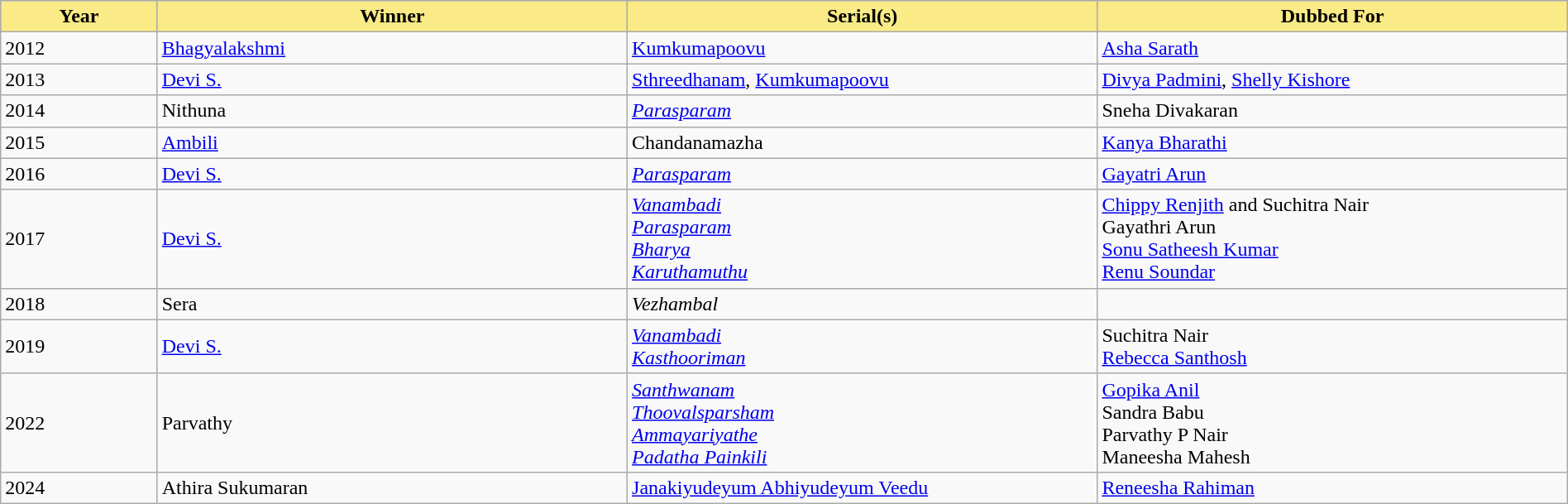<table class="wikitable" style="width:100%">
<tr bgcolor="#bebebe">
<th width="10%" style="background:#FAEB86">Year</th>
<th width="30%" style="background:#FAEB86">Winner</th>
<th width="30%" style="background:#FAEB86">Serial(s)</th>
<th width="30%" style="background:#FAEB86">Dubbed For</th>
</tr>
<tr>
<td>2012</td>
<td><a href='#'>Bhagyalakshmi</a></td>
<td><a href='#'>Kumkumapoovu </a></td>
<td><a href='#'>Asha Sarath</a></td>
</tr>
<tr>
<td>2013</td>
<td><a href='#'>Devi S.</a></td>
<td><a href='#'>Sthreedhanam</a>, <a href='#'>Kumkumapoovu</a></td>
<td><a href='#'>Divya Padmini</a>, <a href='#'>Shelly Kishore</a></td>
</tr>
<tr>
<td>2014</td>
<td>Nithuna</td>
<td><em><a href='#'>Parasparam</a></em></td>
<td>Sneha Divakaran</td>
</tr>
<tr>
<td>2015</td>
<td><a href='#'>Ambili</a></td>
<td>Chandanamazha</td>
<td><a href='#'>Kanya Bharathi</a></td>
</tr>
<tr>
<td>2016</td>
<td><a href='#'>Devi S.</a></td>
<td><em><a href='#'>Parasparam</a></em></td>
<td><a href='#'>Gayatri Arun</a></td>
</tr>
<tr>
<td>2017</td>
<td><a href='#'>Devi S.</a></td>
<td><em><a href='#'>Vanambadi</a></em><br><em><a href='#'>Parasparam</a></em><br><em><a href='#'>Bharya</a></em><br><em><a href='#'>Karuthamuthu</a></em></td>
<td><a href='#'>Chippy Renjith</a> and Suchitra Nair<br>Gayathri Arun<br><a href='#'>Sonu Satheesh Kumar</a><br><a href='#'>Renu Soundar</a></td>
</tr>
<tr>
<td>2018</td>
<td>Sera</td>
<td><em>Vezhambal</em></td>
<td></td>
</tr>
<tr>
<td>2019</td>
<td><a href='#'>Devi S.</a></td>
<td><em><a href='#'>Vanambadi</a></em><br><em><a href='#'>Kasthooriman</a></em></td>
<td>Suchitra Nair<br><a href='#'>Rebecca Santhosh</a></td>
</tr>
<tr>
<td>2022</td>
<td>Parvathy</td>
<td><em><a href='#'>Santhwanam</a></em><br><em><a href='#'>Thoovalsparsham</a></em><br><em><a href='#'>Ammayariyathe</a></em><br><em><a href='#'>Padatha Painkili</a></em></td>
<td><a href='#'>Gopika Anil</a><br>Sandra Babu<br>Parvathy P Nair<br>Maneesha Mahesh</td>
</tr>
<tr>
<td>2024</td>
<td>Athira Sukumaran</td>
<td><a href='#'>Janakiyudeyum Abhiyudeyum Veedu</a></td>
<td><a href='#'>Reneesha Rahiman</a></td>
</tr>
</table>
